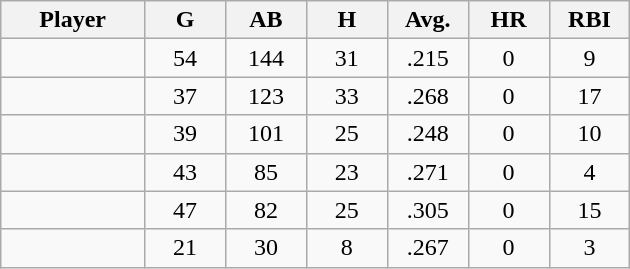<table class="wikitable sortable">
<tr>
<th bgcolor="#DDDDFF" width="16%">Player</th>
<th bgcolor="#DDDDFF" width="9%">G</th>
<th bgcolor="#DDDDFF" width="9%">AB</th>
<th bgcolor="#DDDDFF" width="9%">H</th>
<th bgcolor="#DDDDFF" width="9%">Avg.</th>
<th bgcolor="#DDDDFF" width="9%">HR</th>
<th bgcolor="#DDDDFF" width="9%">RBI</th>
</tr>
<tr align="center">
<td></td>
<td>54</td>
<td>144</td>
<td>31</td>
<td>.215</td>
<td>0</td>
<td>9</td>
</tr>
<tr align="center">
<td></td>
<td>37</td>
<td>123</td>
<td>33</td>
<td>.268</td>
<td>0</td>
<td>17</td>
</tr>
<tr align="center">
<td></td>
<td>39</td>
<td>101</td>
<td>25</td>
<td>.248</td>
<td>0</td>
<td>10</td>
</tr>
<tr align="center">
<td></td>
<td>43</td>
<td>85</td>
<td>23</td>
<td>.271</td>
<td>0</td>
<td>4</td>
</tr>
<tr align="center">
<td></td>
<td>47</td>
<td>82</td>
<td>25</td>
<td>.305</td>
<td>0</td>
<td>15</td>
</tr>
<tr align="center">
<td></td>
<td>21</td>
<td>30</td>
<td>8</td>
<td>.267</td>
<td>0</td>
<td>3</td>
</tr>
</table>
